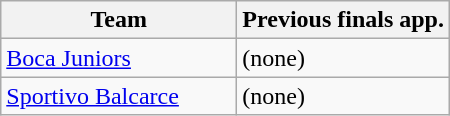<table class="wikitable">
<tr>
<th width=150px>Team</th>
<th>Previous finals app.</th>
</tr>
<tr>
<td><a href='#'>Boca Juniors</a></td>
<td>(none)</td>
</tr>
<tr>
<td><a href='#'>Sportivo Balcarce</a></td>
<td>(none)</td>
</tr>
</table>
